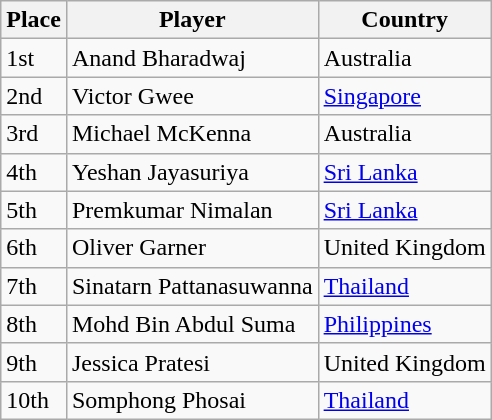<table class="wikitable">
<tr>
<th>Place</th>
<th>Player</th>
<th>Country</th>
</tr>
<tr>
<td>1st</td>
<td>Anand Bharadwaj</td>
<td>Australia</td>
</tr>
<tr>
<td>2nd</td>
<td>Victor Gwee</td>
<td><a href='#'>Singapore</a></td>
</tr>
<tr>
<td>3rd</td>
<td>Michael McKenna</td>
<td>Australia</td>
</tr>
<tr>
<td>4th</td>
<td>Yeshan Jayasuriya</td>
<td><a href='#'>Sri Lanka</a></td>
</tr>
<tr>
<td>5th</td>
<td>Premkumar Nimalan</td>
<td><a href='#'>Sri Lanka</a></td>
</tr>
<tr>
<td>6th</td>
<td>Oliver Garner</td>
<td>United Kingdom</td>
</tr>
<tr>
<td>7th</td>
<td>Sinatarn Pattanasuwanna</td>
<td><a href='#'>Thailand</a></td>
</tr>
<tr>
<td>8th</td>
<td>Mohd Bin Abdul Suma</td>
<td><a href='#'>Philippines</a></td>
</tr>
<tr>
<td>9th</td>
<td>Jessica Pratesi</td>
<td>United Kingdom</td>
</tr>
<tr>
<td>10th</td>
<td>Somphong Phosai</td>
<td><a href='#'>Thailand</a></td>
</tr>
</table>
